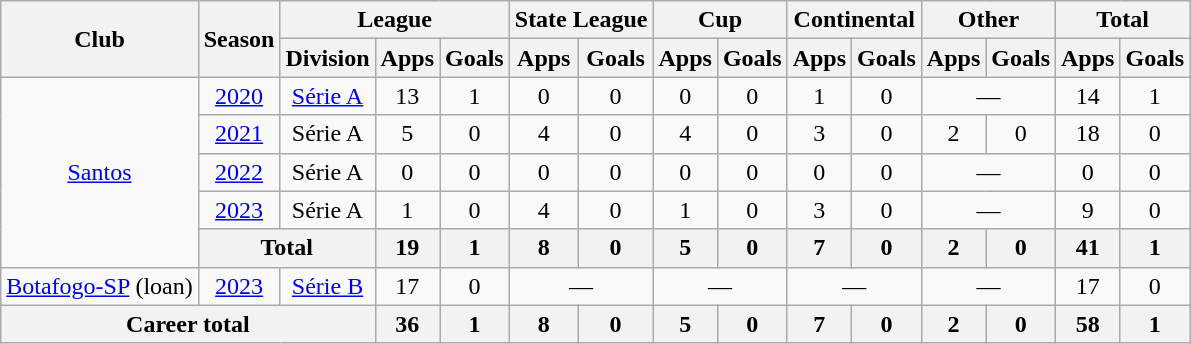<table class="wikitable" style="text-align: center;">
<tr>
<th rowspan="2">Club</th>
<th rowspan="2">Season</th>
<th colspan="3">League</th>
<th colspan="2">State League</th>
<th colspan="2">Cup</th>
<th colspan="2">Continental</th>
<th colspan="2">Other</th>
<th colspan="2">Total</th>
</tr>
<tr>
<th>Division</th>
<th>Apps</th>
<th>Goals</th>
<th>Apps</th>
<th>Goals</th>
<th>Apps</th>
<th>Goals</th>
<th>Apps</th>
<th>Goals</th>
<th>Apps</th>
<th>Goals</th>
<th>Apps</th>
<th>Goals</th>
</tr>
<tr>
<td rowspan="5" valign="center"><a href='#'>Santos</a></td>
<td><a href='#'>2020</a></td>
<td><a href='#'>Série A</a></td>
<td>13</td>
<td>1</td>
<td>0</td>
<td>0</td>
<td>0</td>
<td>0</td>
<td>1</td>
<td>0</td>
<td colspan="2">—</td>
<td>14</td>
<td>1</td>
</tr>
<tr>
<td><a href='#'>2021</a></td>
<td>Série A</td>
<td>5</td>
<td>0</td>
<td>4</td>
<td>0</td>
<td>4</td>
<td>0</td>
<td>3</td>
<td>0</td>
<td>2</td>
<td>0</td>
<td>18</td>
<td>0</td>
</tr>
<tr>
<td><a href='#'>2022</a></td>
<td>Série A</td>
<td>0</td>
<td>0</td>
<td>0</td>
<td>0</td>
<td>0</td>
<td>0</td>
<td>0</td>
<td>0</td>
<td colspan="2">—</td>
<td>0</td>
<td>0</td>
</tr>
<tr>
<td><a href='#'>2023</a></td>
<td>Série A</td>
<td>1</td>
<td>0</td>
<td>4</td>
<td>0</td>
<td>1</td>
<td>0</td>
<td>3</td>
<td>0</td>
<td colspan="2">—</td>
<td>9</td>
<td>0</td>
</tr>
<tr>
<th colspan="2">Total</th>
<th>19</th>
<th>1</th>
<th>8</th>
<th>0</th>
<th>5</th>
<th>0</th>
<th>7</th>
<th>0</th>
<th>2</th>
<th>0</th>
<th>41</th>
<th>1</th>
</tr>
<tr>
<td><a href='#'>Botafogo-SP</a> (loan)</td>
<td><a href='#'>2023</a></td>
<td><a href='#'>Série B</a></td>
<td>17</td>
<td>0</td>
<td colspan="2">—</td>
<td colspan="2">—</td>
<td colspan="2">—</td>
<td colspan="2">—</td>
<td>17</td>
<td>0</td>
</tr>
<tr>
<th colspan="3"><strong>Career total</strong></th>
<th>36</th>
<th>1</th>
<th>8</th>
<th>0</th>
<th>5</th>
<th>0</th>
<th>7</th>
<th>0</th>
<th>2</th>
<th>0</th>
<th>58</th>
<th>1</th>
</tr>
</table>
